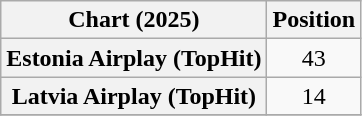<table class="wikitable sortable plainrowheaders" style="text-align:center">
<tr>
<th scope="col">Chart (2025)</th>
<th scope="col">Position</th>
</tr>
<tr>
<th scope="row">Estonia Airplay (TopHit)</th>
<td>43</td>
</tr>
<tr>
<th scope="row">Latvia Airplay (TopHit)</th>
<td>14</td>
</tr>
<tr>
</tr>
</table>
